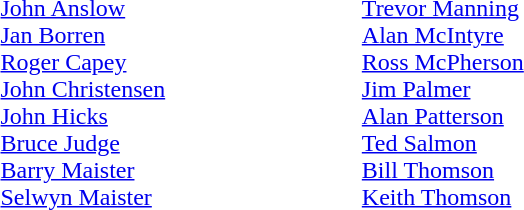<table style="width: 30em;">
<tr>
</tr>
<tr align=left valign=top>
<td><a href='#'>John Anslow</a><br><a href='#'>Jan Borren</a><br><a href='#'>Roger Capey</a><br><a href='#'>John Christensen</a><br><a href='#'>John Hicks</a><br><a href='#'>Bruce Judge</a><br><a href='#'>Barry Maister</a><br><a href='#'>Selwyn Maister</a></td>
<td><a href='#'>Trevor Manning</a><br><a href='#'>Alan McIntyre</a><br><a href='#'>Ross McPherson</a><br><a href='#'>Jim Palmer</a><br><a href='#'>Alan Patterson</a><br><a href='#'>Ted Salmon</a> <br><a href='#'>Bill Thomson</a><br><a href='#'>Keith Thomson</a></td>
</tr>
</table>
